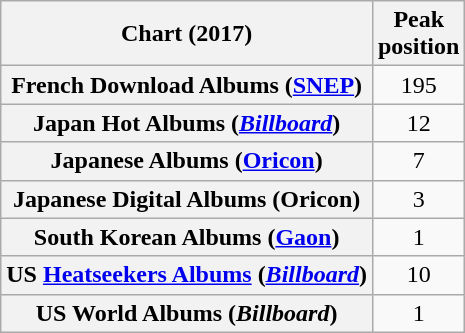<table class="wikitable sortable plainrowheaders" style="text-align:center;">
<tr>
<th scope="col">Chart (2017)</th>
<th scope="col">Peak<br>position</th>
</tr>
<tr>
<th scope="row">French Download Albums (<a href='#'>SNEP</a>)</th>
<td>195</td>
</tr>
<tr>
<th scope="row">Japan Hot Albums (<a href='#'><em>Billboard</em></a>)</th>
<td>12</td>
</tr>
<tr>
<th scope="row">Japanese Albums (<a href='#'>Oricon</a>)</th>
<td>7</td>
</tr>
<tr>
<th scope="row">Japanese Digital Albums (Oricon)</th>
<td>3</td>
</tr>
<tr>
<th scope="row">South Korean Albums (<a href='#'>Gaon</a>)</th>
<td>1</td>
</tr>
<tr>
<th scope="row">US <a href='#'>Heatseekers Albums</a> (<em><a href='#'>Billboard</a></em>)</th>
<td>10</td>
</tr>
<tr>
<th scope="row">US World Albums (<em>Billboard</em>)</th>
<td>1</td>
</tr>
</table>
